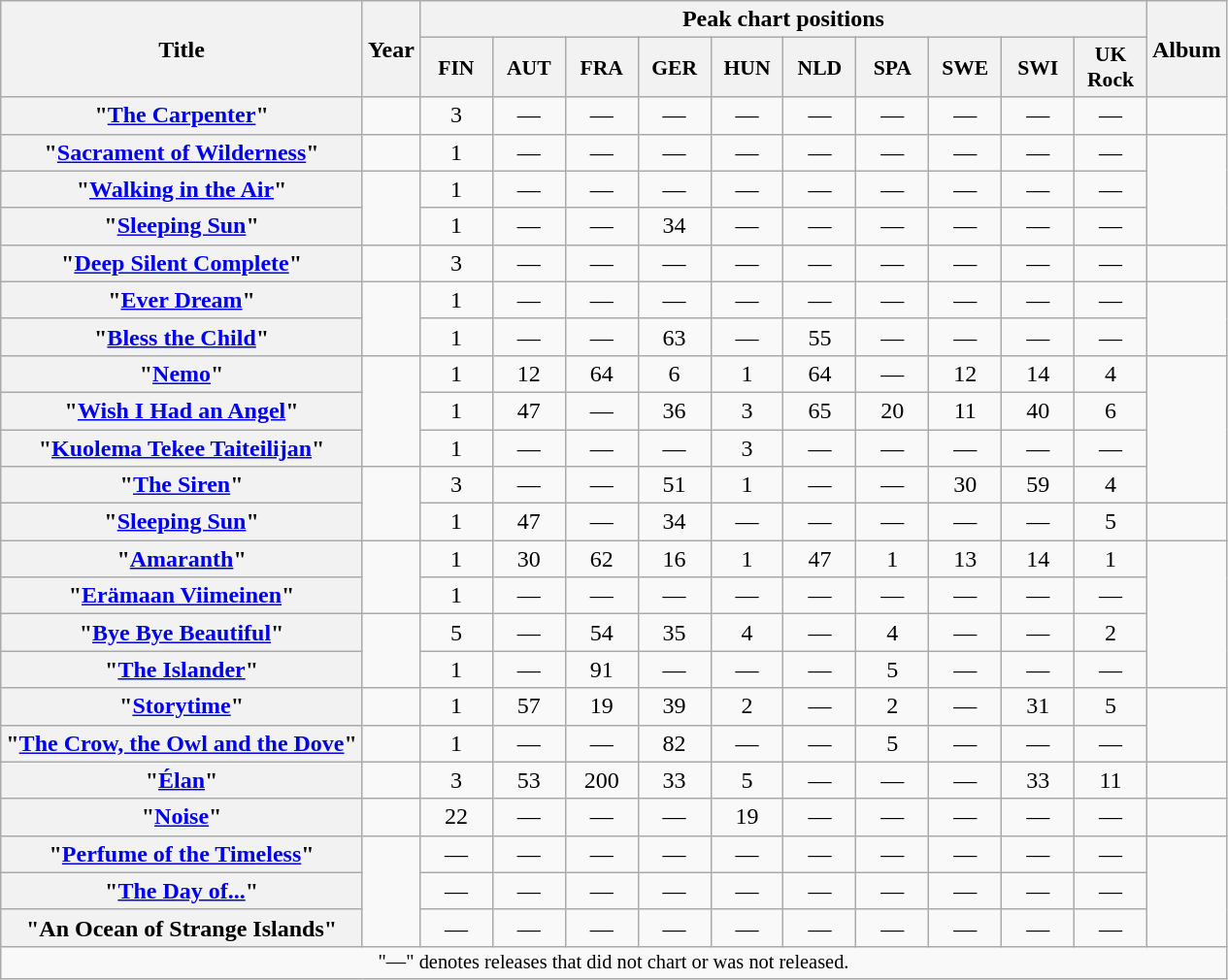<table class="wikitable plainrowheaders">
<tr>
<th scope="col" rowspan="2">Title</th>
<th scope="col" rowspan="2">Year</th>
<th scope="col" colspan="10">Peak chart positions</th>
<th scope="col" rowspan="2">Album</th>
</tr>
<tr>
<th scope="col" style="width:3em;font-size:90%;">FIN<br></th>
<th scope="col" style="width:3em;font-size:90%;">AUT<br></th>
<th scope="col" style="width:3em;font-size:90%;">FRA<br></th>
<th scope="col" style="width:3em;font-size:90%;">GER<br></th>
<th scope="col" style="width:3em;font-size:90%;">HUN<br></th>
<th scope="col" style="width:3em;font-size:90%;">NLD<br></th>
<th scope="col" style="width:3em;font-size:90%;">SPA<br></th>
<th scope="col" style="width:3em;font-size:90%;">SWE<br></th>
<th scope="col" style="width:3em;font-size:90%;">SWI<br></th>
<th scope="col" style="width:3em;font-size:90%;">UK<br>Rock<br></th>
</tr>
<tr>
<th scope="row">"<a href='#'>The Carpenter</a>"</th>
<td></td>
<td align="center">3</td>
<td align="center">—</td>
<td align="center">—</td>
<td align="center">—</td>
<td align="center">—</td>
<td align="center">—</td>
<td align="center">—</td>
<td align="center">—</td>
<td align="center">—</td>
<td align="center">—</td>
<td></td>
</tr>
<tr>
<th scope="row">"<a href='#'>Sacrament of Wilderness</a>"</th>
<td></td>
<td align="center">1</td>
<td align="center">—</td>
<td align="center">—</td>
<td align="center">—</td>
<td align="center">—</td>
<td align="center">—</td>
<td align="center">—</td>
<td align="center">—</td>
<td align="center">—</td>
<td align="center">—</td>
<td rowspan="3"></td>
</tr>
<tr>
<th scope="row">"<a href='#'>Walking in the Air</a>"</th>
<td rowspan="2"></td>
<td align="center">1</td>
<td align="center">—</td>
<td align="center">—</td>
<td align="center">—</td>
<td align="center">—</td>
<td align="center">—</td>
<td align="center">—</td>
<td align="center">—</td>
<td align="center">—</td>
<td align="center">—</td>
</tr>
<tr>
<th scope="row">"<a href='#'>Sleeping Sun</a>"</th>
<td align="center">1</td>
<td align="center">—</td>
<td align="center">—</td>
<td align="center">34</td>
<td align="center">—</td>
<td align="center">—</td>
<td align="center">—</td>
<td align="center">—</td>
<td align="center">—</td>
<td align="center">—</td>
</tr>
<tr>
<th scope="row">"<a href='#'>Deep Silent Complete</a>"</th>
<td></td>
<td align="center">3</td>
<td align="center">—</td>
<td align="center">—</td>
<td align="center">—</td>
<td align="center">—</td>
<td align="center">—</td>
<td align="center">—</td>
<td align="center">—</td>
<td align="center">—</td>
<td align="center">—</td>
<td></td>
</tr>
<tr>
<th scope="row">"<a href='#'>Ever Dream</a>"</th>
<td rowspan="2"></td>
<td align="center">1</td>
<td align="center">—</td>
<td align="center">—</td>
<td align="center">—</td>
<td align="center">—</td>
<td align="center">—</td>
<td align="center">—</td>
<td align="center">—</td>
<td align="center">—</td>
<td align="center">—</td>
<td rowspan="2"></td>
</tr>
<tr>
<th scope="row">"<a href='#'>Bless the Child</a>"</th>
<td align="center">1</td>
<td align="center">—</td>
<td align="center">—</td>
<td align="center">63</td>
<td align="center">—</td>
<td align="center">55</td>
<td align="center">—</td>
<td align="center">—</td>
<td align="center">—</td>
<td align="center">—</td>
</tr>
<tr>
<th scope="row">"<a href='#'>Nemo</a>"</th>
<td rowspan="3"></td>
<td align="center">1</td>
<td align="center">12</td>
<td align="center">64</td>
<td align="center">6</td>
<td align="center">1</td>
<td align="center">64</td>
<td align="center">—</td>
<td align="center">12</td>
<td align="center">14</td>
<td align="center">4</td>
<td rowspan="4"></td>
</tr>
<tr>
<th scope="row">"<a href='#'>Wish I Had an Angel</a>"</th>
<td align="center">1</td>
<td align="center">47</td>
<td align="center">—</td>
<td align="center">36</td>
<td align="center">3</td>
<td align="center">65</td>
<td align="center">20</td>
<td align="center">11</td>
<td align="center">40</td>
<td align="center">6</td>
</tr>
<tr>
<th scope="row">"<a href='#'>Kuolema Tekee Taiteilijan</a>"</th>
<td align="center">1</td>
<td align="center">—</td>
<td align="center">—</td>
<td align="center">—</td>
<td align="center">3</td>
<td align="center">—</td>
<td align="center">—</td>
<td align="center">—</td>
<td align="center">—</td>
<td align="center">—</td>
</tr>
<tr>
<th scope="row">"<a href='#'>The Siren</a>"</th>
<td rowspan="2"></td>
<td align="center">3</td>
<td align="center">—</td>
<td align="center">—</td>
<td align="center">51</td>
<td align="center">1</td>
<td align="center">—</td>
<td align="center">—</td>
<td align="center">30</td>
<td align="center">59</td>
<td align="center">4</td>
</tr>
<tr>
<th scope="row">"<a href='#'>Sleeping Sun</a>"</th>
<td align="center">1</td>
<td align="center">47</td>
<td align="center">—</td>
<td align="center">34</td>
<td align="center">—</td>
<td align="center">—</td>
<td align="center">—</td>
<td align="center">—</td>
<td align="center">—</td>
<td align="center">5</td>
<td></td>
</tr>
<tr>
<th scope="row">"<a href='#'>Amaranth</a>"</th>
<td rowspan="2"></td>
<td align="center">1</td>
<td align="center">30</td>
<td align="center">62</td>
<td align="center">16</td>
<td align="center">1</td>
<td align="center">47</td>
<td align="center">1</td>
<td align="center">13</td>
<td align="center">14</td>
<td align="center">1</td>
<td rowspan="4"></td>
</tr>
<tr>
<th scope="row">"<a href='#'>Erämaan Viimeinen</a>"</th>
<td align="center">1</td>
<td align="center">—</td>
<td align="center">—</td>
<td align="center">—</td>
<td align="center">—</td>
<td align="center">—</td>
<td align="center">—</td>
<td align="center">—</td>
<td align="center">—</td>
<td align="center">—</td>
</tr>
<tr>
<th scope="row">"<a href='#'>Bye Bye Beautiful</a>"</th>
<td rowspan="2"></td>
<td align="center">5</td>
<td align="center">—</td>
<td align="center">54</td>
<td align="center">35</td>
<td align="center">4</td>
<td align="center">—</td>
<td align="center">4</td>
<td align="center">—</td>
<td align="center">—</td>
<td align="center">2</td>
</tr>
<tr>
<th scope="row">"<a href='#'>The Islander</a>"</th>
<td align="center">1</td>
<td align="center">—</td>
<td align="center">91</td>
<td align="center">—</td>
<td align="center">—</td>
<td align="center">—</td>
<td align="center">5</td>
<td align="center">—</td>
<td align="center">—</td>
<td align="center">—</td>
</tr>
<tr>
<th scope="row">"<a href='#'>Storytime</a>"</th>
<td></td>
<td align="center">1</td>
<td align="center">57</td>
<td align="center">19</td>
<td align="center">39</td>
<td align="center">2</td>
<td align="center">—</td>
<td align="center">2</td>
<td align="center">—</td>
<td align="center">31</td>
<td align="center">5</td>
<td rowspan="2"></td>
</tr>
<tr>
<th scope="row">"<a href='#'>The Crow, the Owl and the Dove</a>"</th>
<td></td>
<td align="center">1</td>
<td align="center">—</td>
<td align="center">—</td>
<td align="center">82</td>
<td align="center">—</td>
<td align="center">—</td>
<td align="center">5</td>
<td align="center">—</td>
<td align="center">—</td>
<td align="center">—</td>
</tr>
<tr>
<th scope="row">"<a href='#'>Élan</a>"</th>
<td></td>
<td align="center">3</td>
<td align="center">53</td>
<td align="center">200</td>
<td align="center">33</td>
<td align="center">5</td>
<td align="center">—</td>
<td align="center">—</td>
<td align="center">—</td>
<td align="center">33</td>
<td align="center">11</td>
<td></td>
</tr>
<tr>
<th scope="row">"<a href='#'>Noise</a>"</th>
<td></td>
<td align="center">22</td>
<td align="center">—</td>
<td align="center">—</td>
<td align="center">—</td>
<td align="center">19</td>
<td align="center">—</td>
<td align="center">—</td>
<td align="center">—</td>
<td align="center">—</td>
<td align="center">—</td>
<td></td>
</tr>
<tr>
<th scope="row">"<a href='#'>Perfume of the Timeless</a>"</th>
<td rowspan="3"></td>
<td align="center">—</td>
<td align="center">—</td>
<td align="center">—</td>
<td align="center">—</td>
<td align="center">—</td>
<td align="center">—</td>
<td align="center">—</td>
<td align="center">—</td>
<td align="center">—</td>
<td align="center">—</td>
<td rowspan="3"></td>
</tr>
<tr>
<th scope="row">"<a href='#'>The Day of...</a>"</th>
<td align="center">—</td>
<td align="center">—</td>
<td align="center">—</td>
<td align="center">—</td>
<td align="center">—</td>
<td align="center">—</td>
<td align="center">—</td>
<td align="center">—</td>
<td align="center">—</td>
<td align="center">—</td>
</tr>
<tr>
<th scope="row">"An Ocean of Strange Islands"</th>
<td align="center">—</td>
<td align="center">—</td>
<td align="center">—</td>
<td align="center">—</td>
<td align="center">—</td>
<td align="center">—</td>
<td align="center">—</td>
<td align="center">—</td>
<td align="center">—</td>
<td align="center">—</td>
</tr>
<tr>
<td colspan="100" style="font-size:85%; text-align: center">"—" denotes releases that did not chart or was not released.</td>
</tr>
</table>
